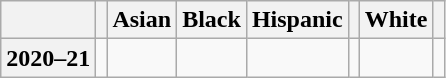<table class="wikitable" style=text-align:center>
<tr>
<th scope="col"></th>
<th scope="col"></th>
<th scope="col">Asian</th>
<th scope="col">Black</th>
<th scope="col">Hispanic</th>
<th scope="col"></th>
<th scope="col">White</th>
<th scope="col"></th>
</tr>
<tr>
<th>2020–21</th>
<td> </td>
<td> </td>
<td> </td>
<td> </td>
<td> </td>
<td> </td>
<td> </td>
</tr>
</table>
